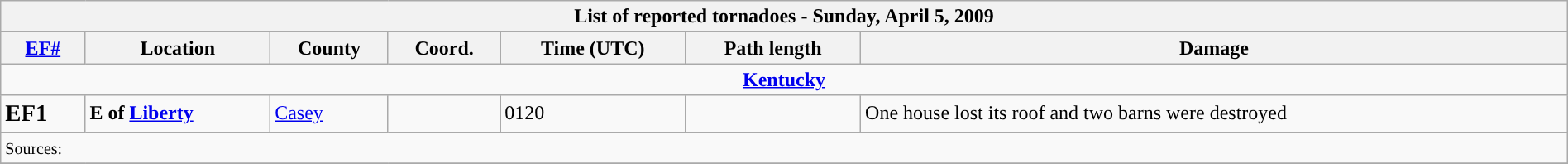<table class="wikitable collapsible" width="100%">
<tr>
<th colspan="7">List of reported tornadoes - Sunday, April 5, 2009</th>
</tr>
<tr>
<th><a href='#'>EF#</a></th>
<th>Location</th>
<th>County</th>
<th>Coord.</th>
<th>Time (UTC)</th>
<th>Path length</th>
<th>Damage</th>
</tr>
<tr>
<td colspan="7" align=center><strong><a href='#'>Kentucky</a></strong></td>
</tr>
<tr>
<td><big><strong>EF1</strong></big></td>
<td><strong>E of <a href='#'>Liberty</a></strong></td>
<td><a href='#'>Casey</a></td>
<td></td>
<td>0120</td>
<td></td>
<td>One house lost its roof and two barns were destroyed</td>
</tr>
<tr>
<td colspan="7"><small>Sources: </small></td>
</tr>
<tr>
</tr>
</table>
